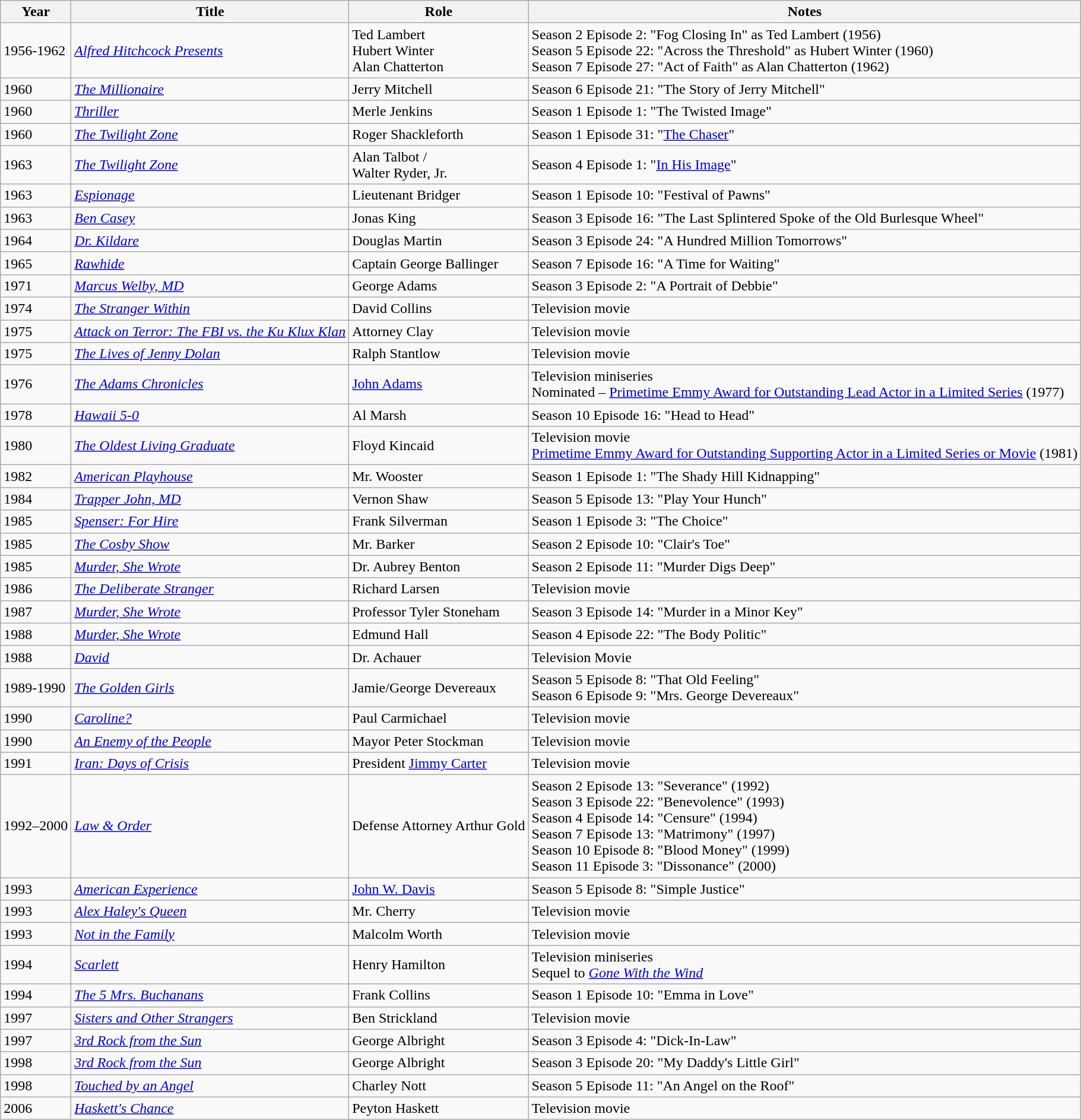<table class="wikitable sortable">
<tr>
<th>Year</th>
<th>Title</th>
<th>Role</th>
<th>Notes</th>
</tr>
<tr>
<td>1956-1962</td>
<td><em><a href='#'>Alfred Hitchcock Presents</a></em></td>
<td>Ted Lambert <br>Hubert Winter <br>Alan Chatterton</td>
<td>Season 2 Episode 2: "Fog Closing In" as Ted Lambert (1956)<br>Season 5 Episode 22: "Across the Threshold" as Hubert Winter (1960)<br>Season 7 Episode 27: "Act of Faith" as Alan Chatterton (1962)</td>
</tr>
<tr>
<td>1960</td>
<td><em><a href='#'>The Millionaire</a></em></td>
<td>Jerry Mitchell</td>
<td>Season 6 Episode 21: "The Story of Jerry Mitchell"</td>
</tr>
<tr>
<td>1960</td>
<td><em><a href='#'>Thriller</a></em></td>
<td>Merle Jenkins</td>
<td>Season 1 Episode 1: "The Twisted Image"</td>
</tr>
<tr>
<td>1960</td>
<td><em><a href='#'>The Twilight Zone</a></em></td>
<td>Roger Shackleforth</td>
<td>Season 1 Episode 31: "<a href='#'>The Chaser</a>"</td>
</tr>
<tr>
<td>1963</td>
<td><em><a href='#'>The Twilight Zone</a></em></td>
<td>Alan Talbot /<br>Walter Ryder, Jr.</td>
<td>Season 4 Episode 1: "<a href='#'>In His Image</a>"</td>
</tr>
<tr>
<td>1963</td>
<td><em><a href='#'>Espionage</a></em></td>
<td>Lieutenant Bridger</td>
<td>Season 1 Episode 10: "Festival of Pawns"</td>
</tr>
<tr>
<td>1963</td>
<td><em><a href='#'>Ben Casey</a></em></td>
<td>Jonas King</td>
<td>Season 3 Episode 16: "The Last Splintered Spoke of the Old Burlesque Wheel"</td>
</tr>
<tr>
<td>1964</td>
<td><em><a href='#'>Dr. Kildare</a></em></td>
<td>Douglas Martin</td>
<td>Season 3 Episode 24: "A Hundred Million Tomorrows"</td>
</tr>
<tr>
<td>1965</td>
<td><em><a href='#'>Rawhide</a></em></td>
<td>Captain George Ballinger</td>
<td>Season 7 Episode 16: "A Time for Waiting"</td>
</tr>
<tr>
<td>1971</td>
<td><em><a href='#'>Marcus Welby, MD</a></em></td>
<td>George Adams</td>
<td>Season 3 Episode 2: "A Portrait of Debbie"</td>
</tr>
<tr>
<td>1974</td>
<td><em><a href='#'>The Stranger Within</a></em></td>
<td>David Collins</td>
<td>Television movie</td>
</tr>
<tr>
<td>1975</td>
<td><em><a href='#'>Attack on Terror: The FBI vs. the Ku Klux Klan</a></em></td>
<td>Attorney Clay</td>
<td>Television movie</td>
</tr>
<tr>
<td>1975</td>
<td><em><a href='#'>The Lives of Jenny Dolan</a></em></td>
<td>Ralph Stantlow</td>
<td>Television movie</td>
</tr>
<tr>
<td>1976</td>
<td><em><a href='#'>The Adams Chronicles</a></em></td>
<td><a href='#'>John Adams</a></td>
<td>Television miniseries<br>Nominated – <a href='#'>Primetime Emmy Award for Outstanding Lead Actor in a Limited Series</a> (1977)</td>
</tr>
<tr>
<td>1978</td>
<td><em><a href='#'>Hawaii 5-0</a></em></td>
<td>Al Marsh</td>
<td>Season 10 Episode 16: "Head to Head"</td>
</tr>
<tr>
<td>1980</td>
<td><em><a href='#'>The Oldest Living Graduate</a></em></td>
<td>Floyd Kincaid</td>
<td>Television movie<br><a href='#'>Primetime Emmy Award for Outstanding Supporting Actor in a Limited Series or Movie</a> (1981)</td>
</tr>
<tr>
<td>1982</td>
<td><em><a href='#'>American Playhouse</a></em></td>
<td>Mr. Wooster</td>
<td>Season 1 Episode 1: "The Shady Hill Kidnapping"</td>
</tr>
<tr>
<td>1984</td>
<td><em><a href='#'>Trapper John, MD</a></em></td>
<td>Vernon Shaw</td>
<td>Season 5 Episode 13: "Play Your Hunch"</td>
</tr>
<tr>
<td>1985</td>
<td><em><a href='#'>Spenser: For Hire</a></em></td>
<td>Frank Silverman</td>
<td>Season 1 Episode 3: "The Choice"</td>
</tr>
<tr>
<td>1985</td>
<td><em><a href='#'>The Cosby Show</a></em></td>
<td>Mr. Barker</td>
<td>Season 2 Episode 10: "Clair's Toe"</td>
</tr>
<tr>
<td>1985</td>
<td><em><a href='#'>Murder, She Wrote</a></em></td>
<td>Dr. Aubrey Benton</td>
<td>Season 2 Episode 11: "Murder Digs Deep"</td>
</tr>
<tr>
<td>1986</td>
<td><em><a href='#'>The Deliberate Stranger</a></em></td>
<td>Richard Larsen</td>
<td>Television movie</td>
</tr>
<tr>
<td>1987</td>
<td><em><a href='#'>Murder, She Wrote</a></em></td>
<td>Professor Tyler Stoneham</td>
<td>Season 3 Episode 14: "Murder in a Minor Key"</td>
</tr>
<tr>
<td>1988</td>
<td><em><a href='#'>Murder, She Wrote</a></em></td>
<td>Edmund Hall</td>
<td>Season 4 Episode 22: "The Body Politic"</td>
</tr>
<tr>
<td>1988</td>
<td><em><a href='#'> David</a></em></td>
<td>Dr. Achauer</td>
<td>Television Movie</td>
</tr>
<tr>
<td>1989-1990</td>
<td><em><a href='#'>The Golden Girls</a></em></td>
<td>Jamie/George Devereaux</td>
<td>Season 5 Episode 8: "That Old Feeling"<br>Season 6 Episode 9: "Mrs. George Devereaux"</td>
</tr>
<tr>
<td>1990</td>
<td><em><a href='#'>Caroline?</a></em></td>
<td>Paul Carmichael</td>
<td>Television movie</td>
</tr>
<tr>
<td>1990</td>
<td><em><a href='#'>An Enemy of the People</a></em></td>
<td>Mayor Peter Stockman</td>
<td>Television movie</td>
</tr>
<tr>
<td>1991</td>
<td><em><a href='#'>Iran: Days of Crisis</a></em></td>
<td>President <a href='#'>Jimmy Carter</a></td>
<td>Television movie</td>
</tr>
<tr>
<td>1992–2000</td>
<td><em><a href='#'>Law & Order</a></em></td>
<td>Defense Attorney Arthur Gold</td>
<td>Season 2 Episode 13: "Severance" (1992)<br>Season 3 Episode 22: "Benevolence" (1993)<br>Season 4 Episode 14: "Censure" (1994)<br>Season 7 Episode 13: "Matrimony" (1997)<br>Season 10 Episode 8: "Blood Money" (1999)<br>Season 11 Episode 3: "Dissonance" (2000)</td>
</tr>
<tr>
<td>1993</td>
<td><em><a href='#'>American Experience</a></em></td>
<td><a href='#'>John W. Davis</a></td>
<td>Season 5 Episode 8: "Simple Justice"</td>
</tr>
<tr>
<td>1993</td>
<td><em><a href='#'>Alex Haley's Queen</a></em></td>
<td>Mr. Cherry</td>
<td>Television movie</td>
</tr>
<tr>
<td>1993</td>
<td><em><a href='#'>Not in the Family</a></em></td>
<td>Malcolm Worth</td>
<td>Television movie</td>
</tr>
<tr>
<td>1994</td>
<td><em><a href='#'>Scarlett</a></em></td>
<td>Henry Hamilton</td>
<td>Television miniseries <br> Sequel to <em><a href='#'>Gone With the Wind</a></em></td>
</tr>
<tr>
<td>1994</td>
<td><em><a href='#'>The 5 Mrs. Buchanans</a></em></td>
<td>Frank Collins</td>
<td>Season 1 Episode 10: "Emma in Love"</td>
</tr>
<tr>
<td>1997</td>
<td><em><a href='#'>Sisters and Other Strangers</a></em></td>
<td>Ben Strickland</td>
<td>Television movie</td>
</tr>
<tr>
<td>1997</td>
<td><em><a href='#'>3rd Rock from the Sun</a></em></td>
<td>George Albright</td>
<td>Season 3 Episode 4: "Dick-In-Law"</td>
</tr>
<tr>
<td>1998</td>
<td><em><a href='#'>3rd Rock from the Sun</a></em></td>
<td>George Albright</td>
<td>Season 3 Episode 20: "My Daddy's Little Girl"</td>
</tr>
<tr>
<td>1998</td>
<td><em><a href='#'>Touched by an Angel</a></em></td>
<td>Charley Nott</td>
<td>Season 5 Episode 11: "An Angel on the Roof"</td>
</tr>
<tr>
<td>2006</td>
<td><em><a href='#'>Haskett's Chance</a></em></td>
<td>Peyton Haskett</td>
<td>Television movie</td>
</tr>
</table>
